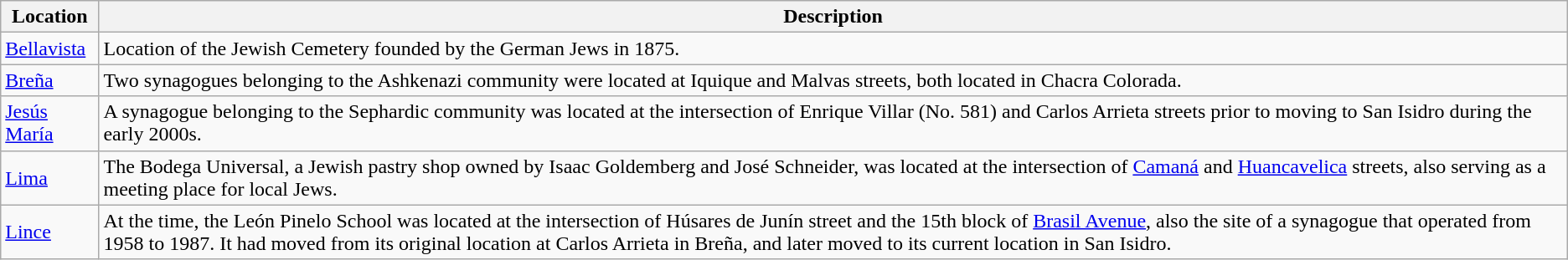<table class="wikitable">
<tr>
<th>Location</th>
<th>Description</th>
</tr>
<tr>
<td><a href='#'>Bellavista</a></td>
<td>Location of the Jewish Cemetery founded by the German Jews in 1875.</td>
</tr>
<tr>
<td><a href='#'>Breña</a></td>
<td>Two synagogues belonging to the Ashkenazi community were located at Iquique and Malvas streets, both located in Chacra Colorada.</td>
</tr>
<tr>
<td><a href='#'>Jesús María</a></td>
<td>A synagogue belonging to the Sephardic community was located at the intersection of Enrique Villar (No. 581) and Carlos Arrieta streets prior to moving to San Isidro during the early 2000s.</td>
</tr>
<tr>
<td><a href='#'>Lima</a></td>
<td>The Bodega Universal, a Jewish pastry shop owned by Isaac Goldemberg and José Schneider, was located at the intersection of <a href='#'>Camaná</a> and <a href='#'>Huancavelica</a> streets, also serving as a meeting place for local Jews.</td>
</tr>
<tr>
<td><a href='#'>Lince</a></td>
<td>At the time, the León Pinelo School was located at the intersection of Húsares de Junín street and the 15th block of <a href='#'>Brasil Avenue</a>, also the site of a synagogue that operated from 1958 to 1987. It had moved from its original location at Carlos Arrieta in Breña, and later moved to its current location in San Isidro.</td>
</tr>
</table>
